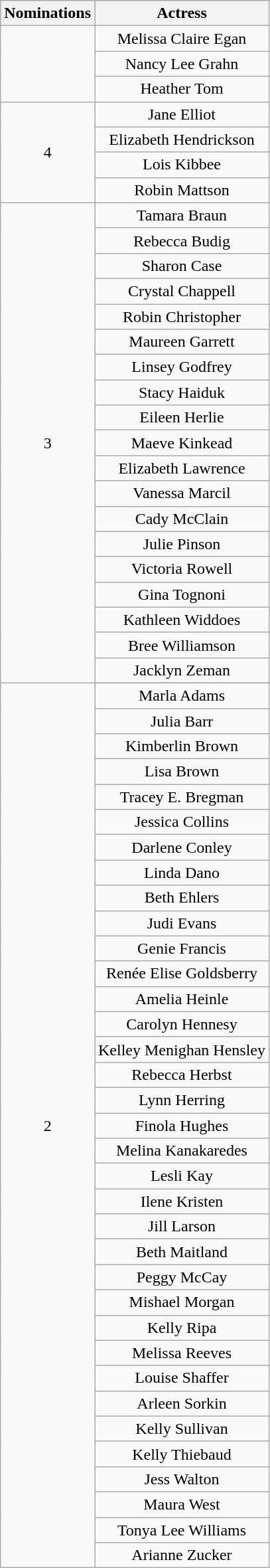<table class="wikitable" style="text-align: center;">
<tr>
<th scope="col" width="55">Nominations</th>
<th scope="col" align="center">Actress</th>
</tr>
<tr>
<td scope="row" rowspan=3 style="text-align:center"></td>
<td>Melissa Claire Egan</td>
</tr>
<tr>
<td>Nancy Lee Grahn</td>
</tr>
<tr>
<td>Heather Tom</td>
</tr>
<tr>
<td scope="row" rowspan=4 style="text-align:center">4</td>
<td>Jane Elliot</td>
</tr>
<tr>
<td>Elizabeth Hendrickson</td>
</tr>
<tr>
<td>Lois Kibbee</td>
</tr>
<tr>
<td>Robin Mattson</td>
</tr>
<tr>
<td scope="row" rowspan=19 style="text-align:center">3</td>
<td>Tamara Braun</td>
</tr>
<tr>
<td>Rebecca Budig</td>
</tr>
<tr>
<td>Sharon Case</td>
</tr>
<tr>
<td>Crystal Chappell</td>
</tr>
<tr>
<td>Robin Christopher</td>
</tr>
<tr>
<td>Maureen Garrett</td>
</tr>
<tr>
<td>Linsey Godfrey</td>
</tr>
<tr>
<td>Stacy Haiduk</td>
</tr>
<tr>
<td>Eileen Herlie</td>
</tr>
<tr>
<td>Maeve Kinkead</td>
</tr>
<tr>
<td>Elizabeth Lawrence</td>
</tr>
<tr>
<td>Vanessa Marcil</td>
</tr>
<tr>
<td>Cady McClain</td>
</tr>
<tr>
<td>Julie Pinson</td>
</tr>
<tr>
<td>Victoria Rowell</td>
</tr>
<tr>
<td>Gina Tognoni</td>
</tr>
<tr>
<td>Kathleen Widdoes</td>
</tr>
<tr>
<td>Bree Williamson</td>
</tr>
<tr>
<td>Jacklyn Zeman</td>
</tr>
<tr>
<td scope="row" rowspan=38 style="text-align:center">2</td>
</tr>
<tr>
<td>Marla Adams</td>
</tr>
<tr>
<td>Julia Barr</td>
</tr>
<tr>
<td>Kimberlin Brown</td>
</tr>
<tr>
<td>Lisa Brown</td>
</tr>
<tr>
<td>Tracey E. Bregman</td>
</tr>
<tr>
<td>Jessica Collins</td>
</tr>
<tr>
<td>Darlene Conley</td>
</tr>
<tr>
<td>Linda Dano</td>
</tr>
<tr>
<td>Beth Ehlers</td>
</tr>
<tr>
<td>Judi Evans</td>
</tr>
<tr>
<td>Genie Francis</td>
</tr>
<tr>
<td>Renée Elise Goldsberry</td>
</tr>
<tr>
<td>Amelia Heinle</td>
</tr>
<tr>
<td>Carolyn Hennesy</td>
</tr>
<tr>
<td>Kelley Menighan Hensley</td>
</tr>
<tr>
<td>Rebecca Herbst</td>
</tr>
<tr>
<td>Lynn Herring</td>
</tr>
<tr>
<td>Finola Hughes</td>
</tr>
<tr>
<td>Melina Kanakaredes</td>
</tr>
<tr>
<td>Lesli Kay</td>
</tr>
<tr>
<td>Ilene Kristen</td>
</tr>
<tr>
<td>Jill Larson</td>
</tr>
<tr>
<td>Beth Maitland</td>
</tr>
<tr>
<td>Peggy McCay</td>
</tr>
<tr>
<td>Mishael Morgan</td>
</tr>
<tr>
<td>Kelly Ripa</td>
</tr>
<tr>
<td>Melissa Reeves</td>
</tr>
<tr>
<td>Louise Shaffer</td>
</tr>
<tr>
<td>Arleen Sorkin</td>
</tr>
<tr>
<td>Kelly Sullivan</td>
</tr>
<tr>
<td>Kelly Thiebaud</td>
</tr>
<tr>
<td>Jess Walton</td>
</tr>
<tr>
<td>Maura West</td>
</tr>
<tr>
<td>Tonya Lee Williams</td>
</tr>
<tr>
<td>Arianne Zucker</td>
</tr>
</table>
